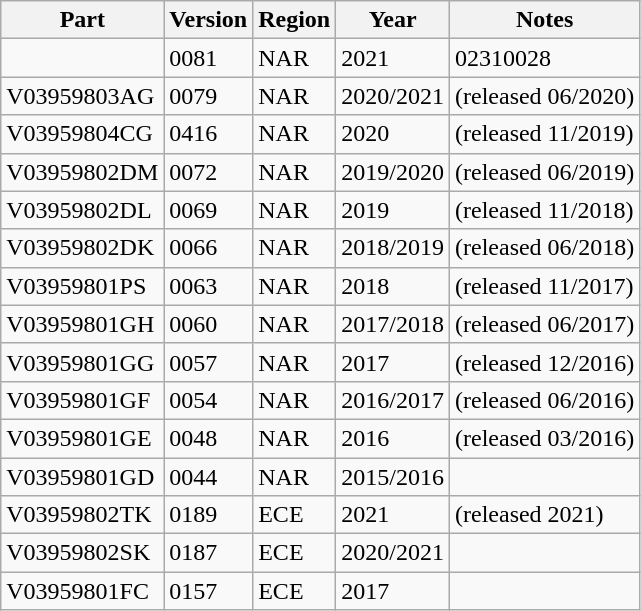<table class="wikitable sortable sticky-header">
<tr>
<th>Part</th>
<th>Version</th>
<th>Region</th>
<th>Year</th>
<th>Notes</th>
</tr>
<tr>
<td></td>
<td>0081</td>
<td>NAR</td>
<td>2021</td>
<td>02310028</td>
</tr>
<tr>
<td>V03959803AG</td>
<td>0079</td>
<td>NAR</td>
<td>2020/2021</td>
<td>(released 06/2020)</td>
</tr>
<tr>
<td>V03959804CG</td>
<td>0416</td>
<td>NAR</td>
<td>2020</td>
<td>(released 11/2019)</td>
</tr>
<tr>
<td>V03959802DM</td>
<td>0072</td>
<td>NAR</td>
<td>2019/2020</td>
<td>(released 06/2019)</td>
</tr>
<tr>
<td>V03959802DL</td>
<td>0069</td>
<td>NAR</td>
<td>2019</td>
<td>(released 11/2018)</td>
</tr>
<tr>
<td>V03959802DK</td>
<td>0066</td>
<td>NAR</td>
<td>2018/2019</td>
<td>(released 06/2018)</td>
</tr>
<tr>
<td>V03959801PS</td>
<td>0063</td>
<td>NAR</td>
<td>2018</td>
<td>(released 11/2017)</td>
</tr>
<tr>
<td>V03959801GH</td>
<td>0060</td>
<td>NAR</td>
<td>2017/2018</td>
<td>(released 06/2017)</td>
</tr>
<tr>
<td>V03959801GG</td>
<td>0057</td>
<td>NAR</td>
<td>2017</td>
<td>(released 12/2016)</td>
</tr>
<tr>
<td>V03959801GF</td>
<td>0054</td>
<td>NAR</td>
<td>2016/2017</td>
<td>(released 06/2016)</td>
</tr>
<tr>
<td>V03959801GE</td>
<td>0048</td>
<td>NAR</td>
<td>2016</td>
<td>(released 03/2016)</td>
</tr>
<tr>
<td>V03959801GD</td>
<td>0044</td>
<td>NAR</td>
<td>2015/2016</td>
<td></td>
</tr>
<tr>
<td>V03959802TK</td>
<td>0189</td>
<td>ECE</td>
<td>2021</td>
<td>(released 2021)</td>
</tr>
<tr>
<td>V03959802SK</td>
<td>0187</td>
<td>ECE</td>
<td>2020/2021</td>
<td></td>
</tr>
<tr>
<td>V03959801FC</td>
<td>0157</td>
<td>ECE</td>
<td>2017</td>
<td></td>
</tr>
</table>
